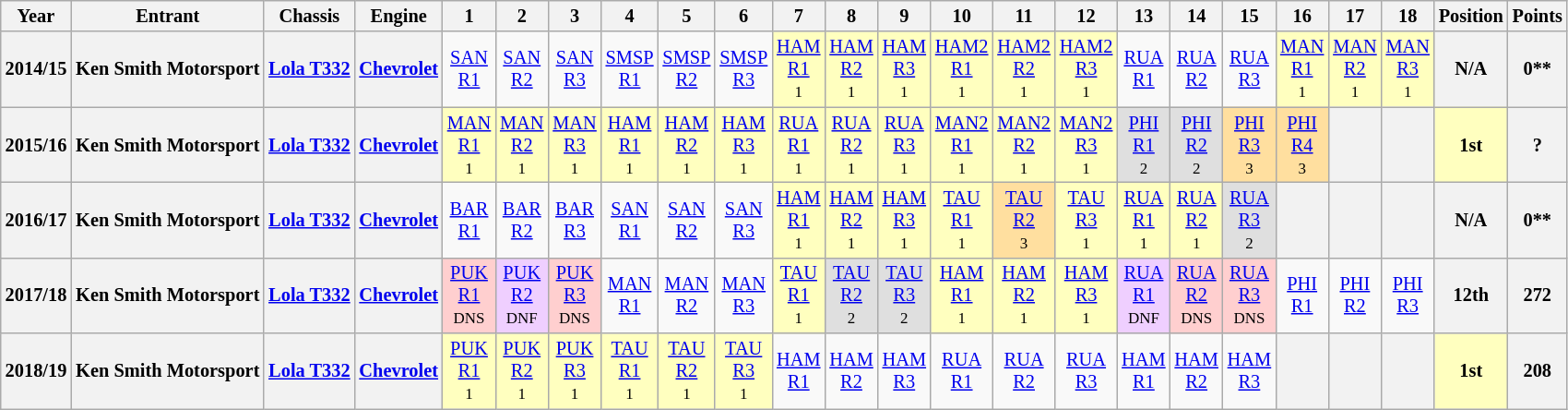<table class="wikitable" style="text-align:center; font-size:85%">
<tr>
<th>Year</th>
<th>Entrant</th>
<th>Chassis</th>
<th>Engine</th>
<th>1</th>
<th>2</th>
<th>3</th>
<th>4</th>
<th>5</th>
<th>6</th>
<th>7</th>
<th>8</th>
<th>9</th>
<th>10</th>
<th>11</th>
<th>12</th>
<th>13</th>
<th>14</th>
<th>15</th>
<th>16</th>
<th>17</th>
<th>18</th>
<th>Position</th>
<th>Points</th>
</tr>
<tr>
<th 2014/15 NZ F5000>2014/15</th>
<th>Ken Smith Motorsport</th>
<th><a href='#'>Lola T332</a></th>
<th><a href='#'>Chevrolet</a></th>
<td><a href='#'>SAN<br>R1</a><br></td>
<td><a href='#'>SAN<br>R2</a><br></td>
<td><a href='#'>SAN<br>R3</a><br></td>
<td><a href='#'>SMSP<br>R1</a><br></td>
<td><a href='#'>SMSP<br>R2</a><br></td>
<td><a href='#'>SMSP<br>R3</a><br></td>
<td bgcolor="ffffbf"><a href='#'>HAM<br>R1</a><br><small>1</small></td>
<td bgcolor="ffffbf"><a href='#'>HAM<br>R2</a><br><small>1</small></td>
<td bgcolor="ffffbf"><a href='#'>HAM<br>R3</a><br><small>1</small></td>
<td bgcolor="ffffbf"><a href='#'>HAM2<br>R1</a><br><small>1</small></td>
<td bgcolor="ffffbf"><a href='#'>HAM2<br>R2</a><br><small>1</small></td>
<td bgcolor="ffffbf"><a href='#'>HAM2<br>R3</a><br><small>1</small></td>
<td><a href='#'>RUA<br>R1</a> <br></td>
<td><a href='#'>RUA<br>R2</a> <br></td>
<td><a href='#'>RUA<br>R3</a> <br></td>
<td bgcolor="ffffbf"><a href='#'>MAN<br>R1</a><br><small>1</small></td>
<td bgcolor="ffffbf"><a href='#'>MAN<br>R2</a><br><small>1</small></td>
<td bgcolor="ffffbf"><a href='#'>MAN<br>R3</a><br><small>1</small></td>
<th>N/A</th>
<th>0**</th>
</tr>
<tr>
<th 2015/16 NZ F5000>2015/16</th>
<th>Ken Smith Motorsport</th>
<th><a href='#'>Lola T332</a></th>
<th><a href='#'>Chevrolet</a></th>
<td bgcolor="ffffbf"><a href='#'>MAN<br>R1</a><br><small>1</small></td>
<td bgcolor="ffffbf"><a href='#'>MAN<br>R2</a><br><small>1</small></td>
<td bgcolor="ffffbf"><a href='#'>MAN<br>R3</a><br><small>1</small></td>
<td bgcolor="ffffbf"><a href='#'>HAM<br>R1</a><br><small>1</small></td>
<td bgcolor="ffffbf"><a href='#'>HAM<br>R2</a><br><small>1</small></td>
<td bgcolor="ffffbf"><a href='#'>HAM<br>R3</a><br><small>1</small></td>
<td bgcolor="ffffbf"><a href='#'>RUA<br>R1</a> <br><small>1</small></td>
<td bgcolor="ffffbf"><a href='#'>RUA<br>R2</a> <br><small>1</small></td>
<td bgcolor="ffffbf"><a href='#'>RUA<br>R3</a> <br><small>1</small></td>
<td bgcolor="ffffbf"><a href='#'>MAN2<br>R1</a> <br><small>1</small></td>
<td bgcolor="ffffbf"><a href='#'>MAN2<br>R2</a> <br><small>1</small></td>
<td bgcolor="ffffbf"><a href='#'>MAN2<br>R3</a> <br><small>1</small></td>
<td bgcolor="#dfdfdf"><a href='#'>PHI<br>R1</a> <br><small>2</small></td>
<td bgcolor="#dfdfdf"><a href='#'>PHI<br>R2</a> <br><small>2</small></td>
<td bgcolor="#ffdf9f"><a href='#'>PHI<br>R3</a> <br><small>3</small></td>
<td bgcolor="#ffdf9f"><a href='#'>PHI<br>R4</a> <br><small>3</small></td>
<th></th>
<th></th>
<td bgcolor="ffffbf"><strong>1st</strong></td>
<th>?</th>
</tr>
<tr>
<th 2016/17 NZ F5000>2016/17</th>
<th>Ken Smith Motorsport</th>
<th><a href='#'>Lola T332</a></th>
<th><a href='#'>Chevrolet</a></th>
<td><a href='#'>BAR<br>R1</a><br></td>
<td><a href='#'>BAR<br>R2</a><br></td>
<td><a href='#'>BAR<br>R3</a><br></td>
<td><a href='#'>SAN<br>R1</a><br></td>
<td><a href='#'>SAN<br>R2</a><br></td>
<td><a href='#'>SAN<br>R3</a><br></td>
<td bgcolor="ffffbf"><a href='#'>HAM<br>R1</a><br><small>1</small></td>
<td bgcolor="ffffbf"><a href='#'>HAM<br>R2</a><br><small>1</small></td>
<td bgcolor="ffffbf"><a href='#'>HAM<br>R3</a><br><small>1</small></td>
<td bgcolor="ffffbf"><a href='#'>TAU<br>R1</a><br><small>1</small></td>
<td bgcolor="#ffdf9f"><a href='#'>TAU<br>R2</a><br><small>3</small></td>
<td bgcolor="ffffbf"><a href='#'>TAU<br>R3</a><br><small>1</small></td>
<td bgcolor="ffffbf"><a href='#'>RUA<br>R1</a><br><small>1</small></td>
<td bgcolor="ffffbf"><a href='#'>RUA<br>R2</a><br><small>1</small></td>
<td bgcolor="#dfdfdf"><a href='#'>RUA<br>R3</a><br><small>2</small></td>
<th></th>
<th></th>
<th></th>
<th>N/A</th>
<th>0**</th>
</tr>
<tr>
<th 2017/18 NZ F5000>2017/18</th>
<th>Ken Smith Motorsport</th>
<th><a href='#'>Lola T332</a></th>
<th><a href='#'>Chevrolet</a></th>
<td bgcolor="#ffcfcf"><a href='#'>PUK<br>R1</a><br><small>DNS</small></td>
<td bgcolor="#efcfff"><a href='#'>PUK<br>R2</a><br><small>DNF</small></td>
<td bgcolor="#ffcfcf"><a href='#'>PUK<br>R3</a><br><small>DNS</small></td>
<td><a href='#'>MAN<br>R1</a><br></td>
<td><a href='#'>MAN<br>R2</a><br></td>
<td><a href='#'>MAN<br>R3</a><br></td>
<td bgcolor="ffffbf"><a href='#'>TAU<br>R1</a><br><small>1</small></td>
<td bgcolor="#dfdfdf"><a href='#'>TAU<br>R2</a><br><small>2</small></td>
<td bgcolor="#dfdfdf"><a href='#'>TAU<br>R3</a><br><small>2</small></td>
<td bgcolor="ffffbf"><a href='#'>HAM<br>R1</a><br><small>1</small></td>
<td bgcolor="ffffbf"><a href='#'>HAM<br>R2</a><br><small>1</small></td>
<td bgcolor="ffffbf"><a href='#'>HAM<br>R3</a><br><small>1</small></td>
<td bgcolor="#efcfff"><a href='#'>RUA<br>R1</a><br><small>DNF</small></td>
<td bgcolor="#ffcfcf"><a href='#'>RUA<br>R2</a><br><small>DNS</small></td>
<td bgcolor="#ffcfcf"><a href='#'>RUA<br>R3</a><br><small>DNS</small></td>
<td><a href='#'>PHI<br>R1</a><br></td>
<td><a href='#'>PHI<br>R2</a><br></td>
<td><a href='#'>PHI<br>R3</a><br></td>
<th>12th</th>
<th>272</th>
</tr>
<tr>
<th 2018/19 NZ F5000>2018/19</th>
<th>Ken Smith Motorsport</th>
<th><a href='#'>Lola T332</a></th>
<th><a href='#'>Chevrolet</a></th>
<td bgcolor="ffffbf"><a href='#'>PUK<br>R1</a><br><small>1</small></td>
<td bgcolor="ffffbf"><a href='#'>PUK<br>R2</a><br><small>1</small></td>
<td bgcolor="ffffbf"><a href='#'>PUK<br>R3</a><br><small>1</small></td>
<td bgcolor="ffffbf"><a href='#'>TAU<br>R1</a><br><small>1</small></td>
<td bgcolor="ffffbf"><a href='#'>TAU<br>R2</a><br><small>1</small></td>
<td bgcolor="ffffbf"><a href='#'>TAU<br>R3</a><br><small>1</small></td>
<td><a href='#'>HAM<br>R1</a><br></td>
<td><a href='#'>HAM<br>R2</a><br></td>
<td><a href='#'>HAM<br>R3</a><br></td>
<td><a href='#'>RUA<br>R1</a><br></td>
<td><a href='#'>RUA<br>R2</a><br></td>
<td><a href='#'>RUA<br>R3</a><br></td>
<td><a href='#'>HAM<br>R1</a><br></td>
<td><a href='#'>HAM<br>R2</a><br></td>
<td><a href='#'>HAM<br>R3</a><br></td>
<th></th>
<th></th>
<th></th>
<td bgcolor="ffffbf"><strong>1st</strong></td>
<th>208</th>
</tr>
</table>
